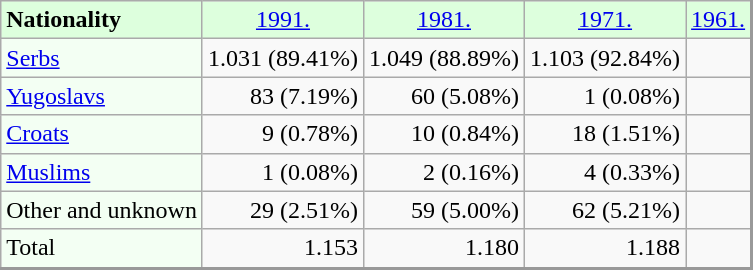<table class="wikitable" style="align:left; margin:0.5em 0 0; border:1px solid #999; border-right-width:2px; border-bottom-width:2px; font-size:100%;">
<tr style="background:#dfd;">
<td style="background:#ddffdd;"><strong>Nationality</strong></td>
<td style="text-align:center;"><a href='#'>1991.</a></td>
<td style="text-align:center;"><a href='#'>1981.</a></td>
<td style="text-align:center;"><a href='#'>1971.</a></td>
<td style="text-align:center;"><a href='#'>1961.</a></td>
</tr>
<tr>
<td style="background:#f3fff3;"><a href='#'>Serbs</a></td>
<td align="right">1.031 (89.41%)</td>
<td align="right">1.049 (88.89%)</td>
<td align="right">1.103 (92.84%)</td>
<td></td>
</tr>
<tr>
<td style="background:#f3fff3;"><a href='#'>Yugoslavs</a></td>
<td align="right">83 (7.19%)</td>
<td align="right">60 (5.08%)</td>
<td align="right">1 (0.08%)</td>
<td></td>
</tr>
<tr>
<td style="background:#f3fff3;"><a href='#'>Croats</a></td>
<td align="right">9 (0.78%)</td>
<td align="right">10 (0.84%)</td>
<td align="right">18 (1.51%)</td>
<td></td>
</tr>
<tr>
<td style="background:#f3fff3;"><a href='#'>Muslims</a></td>
<td align="right">1 (0.08%)</td>
<td align="right">2 (0.16%)</td>
<td align="right">4 (0.33%)</td>
<td></td>
</tr>
<tr>
<td style="background:#f3fff3;">Other and unknown</td>
<td align="right">29 (2.51%)</td>
<td align="right">59 (5.00%)</td>
<td align="right">62 (5.21%)</td>
<td></td>
</tr>
<tr>
<td style="background:#f3fff3;">Total</td>
<td style="text-align:right;">1.153</td>
<td style="text-align:right;">1.180</td>
<td style="text-align:right;">1.188</td>
<td></td>
</tr>
</table>
